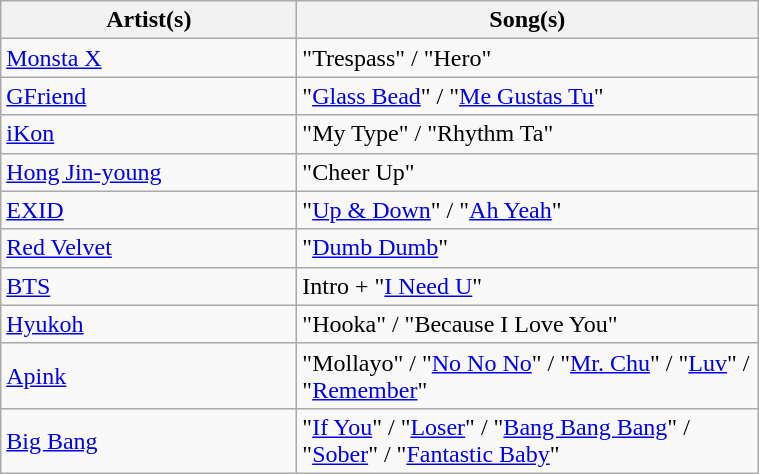<table class="wikitable">
<tr>
<th width="190">Artist(s)</th>
<th width="300">Song(s)</th>
</tr>
<tr>
<td><a href='#'>Monsta X</a></td>
<td>"Trespass" / "Hero"</td>
</tr>
<tr>
<td><a href='#'>GFriend</a></td>
<td>"<a href='#'>Glass Bead</a>" / "<a href='#'>Me Gustas Tu</a>"</td>
</tr>
<tr>
<td><a href='#'>iKon</a></td>
<td>"My Type" / "Rhythm Ta"</td>
</tr>
<tr>
<td><a href='#'>Hong Jin-young</a></td>
<td>"Cheer Up"</td>
</tr>
<tr>
<td><a href='#'>EXID</a></td>
<td>"<a href='#'>Up & Down</a>" / "<a href='#'>Ah Yeah</a>"</td>
</tr>
<tr>
<td><a href='#'>Red Velvet</a></td>
<td>"<a href='#'>Dumb Dumb</a>"</td>
</tr>
<tr>
<td><a href='#'>BTS</a></td>
<td>Intro + "<a href='#'>I Need U</a>"</td>
</tr>
<tr>
<td><a href='#'>Hyukoh</a></td>
<td>"Hooka" / "Because I Love You"</td>
</tr>
<tr>
<td><a href='#'>Apink</a></td>
<td>"Mollayo" / "<a href='#'>No No No</a>" / "<a href='#'>Mr. Chu</a>" / "<a href='#'>Luv</a>" / "<a href='#'>Remember</a>"</td>
</tr>
<tr>
<td><a href='#'>Big Bang</a></td>
<td>"<a href='#'>If You</a>" / "<a href='#'>Loser</a>" / "<a href='#'>Bang Bang Bang</a>" / "<a href='#'>Sober</a>" / "<a href='#'>Fantastic Baby</a>"</td>
</tr>
</table>
